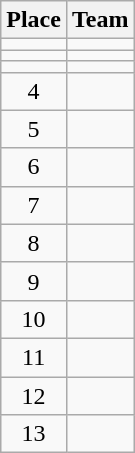<table class="wikitable">
<tr>
<th>Place</th>
<th>Team</th>
</tr>
<tr>
<td align=center></td>
<td></td>
</tr>
<tr>
<td align=center></td>
<td></td>
</tr>
<tr>
<td align=center></td>
<td></td>
</tr>
<tr>
<td align=center>4</td>
<td></td>
</tr>
<tr>
<td align=center>5</td>
<td></td>
</tr>
<tr>
<td align=center>6</td>
<td></td>
</tr>
<tr>
<td align=center>7</td>
<td></td>
</tr>
<tr>
<td align=center>8</td>
<td></td>
</tr>
<tr>
<td align=center>9</td>
<td></td>
</tr>
<tr>
<td align=center>10</td>
<td></td>
</tr>
<tr>
<td align=center>11</td>
<td></td>
</tr>
<tr>
<td align=center>12</td>
<td></td>
</tr>
<tr>
<td align=center>13</td>
<td></td>
</tr>
</table>
